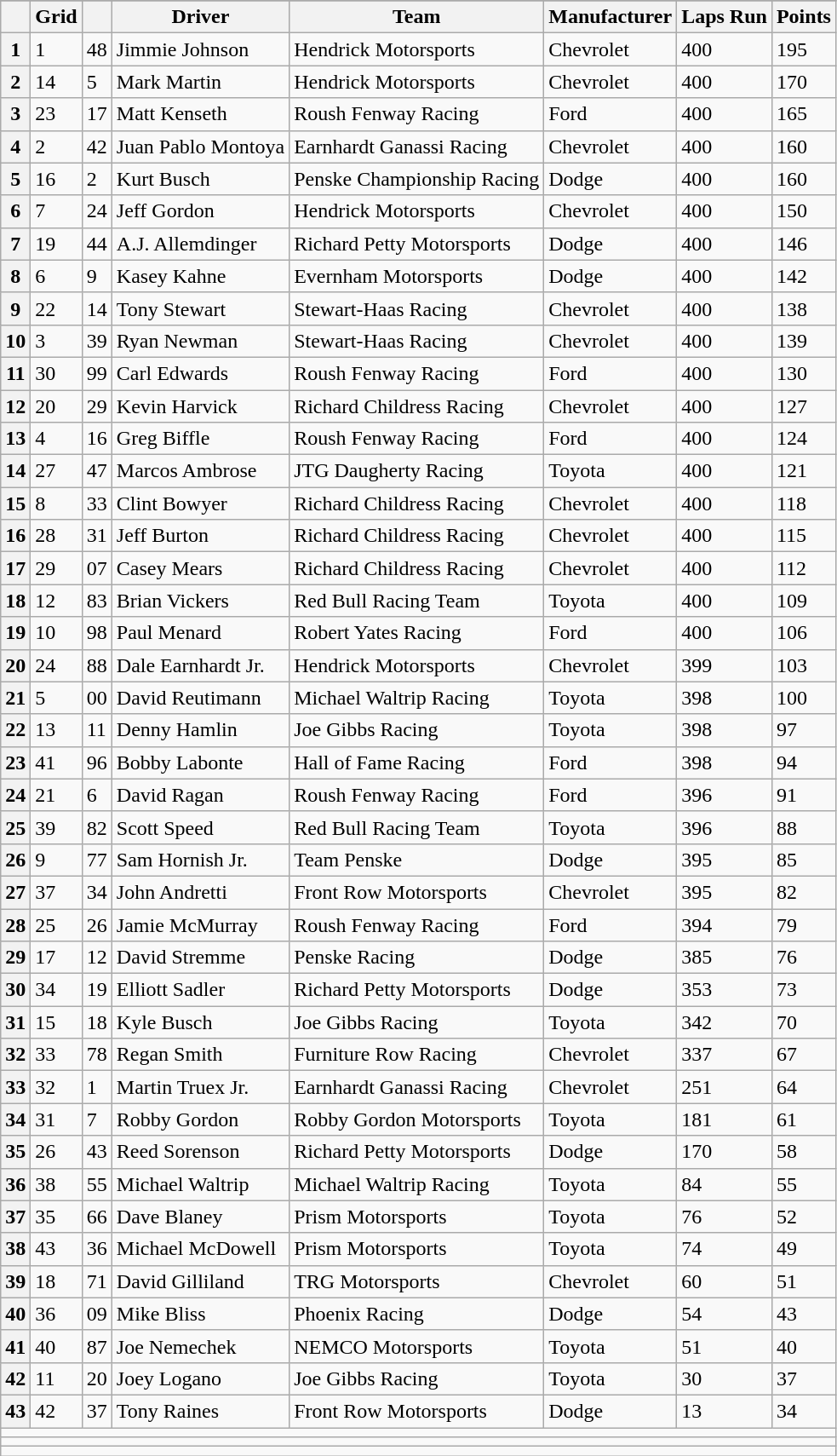<table class="wikitable">
<tr>
</tr>
<tr>
<th scope="col"></th>
<th scope="col">Grid</th>
<th scope="col"></th>
<th scope="col">Driver</th>
<th scope="col">Team</th>
<th scope="col">Manufacturer</th>
<th scope="col">Laps Run</th>
<th scope="col">Points</th>
</tr>
<tr>
<th scope="row">1</th>
<td>1</td>
<td>48</td>
<td>Jimmie Johnson</td>
<td>Hendrick Motorsports</td>
<td>Chevrolet</td>
<td>400</td>
<td>195</td>
</tr>
<tr>
<th scope="row">2</th>
<td>14</td>
<td>5</td>
<td>Mark Martin</td>
<td>Hendrick Motorsports</td>
<td>Chevrolet</td>
<td>400</td>
<td>170</td>
</tr>
<tr>
<th scope="row">3</th>
<td>23</td>
<td>17</td>
<td>Matt Kenseth</td>
<td>Roush Fenway Racing</td>
<td>Ford</td>
<td>400</td>
<td>165</td>
</tr>
<tr>
<th scope="row">4</th>
<td>2</td>
<td>42</td>
<td>Juan Pablo Montoya</td>
<td>Earnhardt Ganassi Racing</td>
<td>Chevrolet</td>
<td>400</td>
<td>160</td>
</tr>
<tr>
<th scope="row">5</th>
<td>16</td>
<td>2</td>
<td>Kurt Busch</td>
<td>Penske Championship Racing</td>
<td>Dodge</td>
<td>400</td>
<td>160</td>
</tr>
<tr>
<th scope="row">6</th>
<td>7</td>
<td>24</td>
<td>Jeff Gordon</td>
<td>Hendrick Motorsports</td>
<td>Chevrolet</td>
<td>400</td>
<td>150</td>
</tr>
<tr>
<th scope="row">7</th>
<td>19</td>
<td>44</td>
<td>A.J. Allemdinger</td>
<td>Richard Petty Motorsports</td>
<td>Dodge</td>
<td>400</td>
<td>146</td>
</tr>
<tr>
<th scope="row">8</th>
<td>6</td>
<td>9</td>
<td>Kasey Kahne</td>
<td>Evernham Motorsports</td>
<td>Dodge</td>
<td>400</td>
<td>142</td>
</tr>
<tr>
<th scope="row">9</th>
<td>22</td>
<td>14</td>
<td>Tony Stewart</td>
<td>Stewart-Haas Racing</td>
<td>Chevrolet</td>
<td>400</td>
<td>138</td>
</tr>
<tr>
<th scope="row">10</th>
<td>3</td>
<td>39</td>
<td>Ryan Newman</td>
<td>Stewart-Haas Racing</td>
<td>Chevrolet</td>
<td>400</td>
<td>139</td>
</tr>
<tr>
<th scope="row">11</th>
<td>30</td>
<td>99</td>
<td>Carl Edwards</td>
<td>Roush Fenway Racing</td>
<td>Ford</td>
<td>400</td>
<td>130</td>
</tr>
<tr>
<th scope="row">12</th>
<td>20</td>
<td>29</td>
<td>Kevin Harvick</td>
<td>Richard Childress Racing</td>
<td>Chevrolet</td>
<td>400</td>
<td>127</td>
</tr>
<tr>
<th scope="row">13</th>
<td>4</td>
<td>16</td>
<td>Greg Biffle</td>
<td>Roush Fenway Racing</td>
<td>Ford</td>
<td>400</td>
<td>124</td>
</tr>
<tr>
<th scope="row">14</th>
<td>27</td>
<td>47</td>
<td>Marcos Ambrose</td>
<td>JTG Daugherty Racing</td>
<td>Toyota</td>
<td>400</td>
<td>121</td>
</tr>
<tr>
<th scope="row">15</th>
<td>8</td>
<td>33</td>
<td>Clint Bowyer</td>
<td>Richard Childress Racing</td>
<td>Chevrolet</td>
<td>400</td>
<td>118</td>
</tr>
<tr>
<th scope="row">16</th>
<td>28</td>
<td>31</td>
<td>Jeff Burton</td>
<td>Richard Childress Racing</td>
<td>Chevrolet</td>
<td>400</td>
<td>115</td>
</tr>
<tr>
<th scope="row">17</th>
<td>29</td>
<td>07</td>
<td>Casey Mears</td>
<td>Richard Childress Racing</td>
<td>Chevrolet</td>
<td>400</td>
<td>112</td>
</tr>
<tr>
<th scope="row">18</th>
<td>12</td>
<td>83</td>
<td>Brian Vickers</td>
<td>Red Bull Racing Team</td>
<td>Toyota</td>
<td>400</td>
<td>109</td>
</tr>
<tr>
<th scope="row">19</th>
<td>10</td>
<td>98</td>
<td>Paul Menard</td>
<td>Robert Yates Racing</td>
<td>Ford</td>
<td>400</td>
<td>106</td>
</tr>
<tr>
<th scope="row">20</th>
<td>24</td>
<td>88</td>
<td>Dale Earnhardt Jr.</td>
<td>Hendrick Motorsports</td>
<td>Chevrolet</td>
<td>399</td>
<td>103</td>
</tr>
<tr>
<th scope="row">21</th>
<td>5</td>
<td>00</td>
<td>David Reutimann</td>
<td>Michael Waltrip Racing</td>
<td>Toyota</td>
<td>398</td>
<td>100</td>
</tr>
<tr>
<th scope="row">22</th>
<td>13</td>
<td>11</td>
<td>Denny Hamlin</td>
<td>Joe Gibbs Racing</td>
<td>Toyota</td>
<td>398</td>
<td>97</td>
</tr>
<tr>
<th scope="row">23</th>
<td>41</td>
<td>96</td>
<td>Bobby Labonte</td>
<td>Hall of Fame Racing</td>
<td>Ford</td>
<td>398</td>
<td>94</td>
</tr>
<tr>
<th scope="row">24</th>
<td>21</td>
<td>6</td>
<td>David Ragan</td>
<td>Roush Fenway Racing</td>
<td>Ford</td>
<td>396</td>
<td>91</td>
</tr>
<tr>
<th scope="row">25</th>
<td>39</td>
<td>82</td>
<td>Scott Speed</td>
<td>Red Bull Racing Team</td>
<td>Toyota</td>
<td>396</td>
<td>88</td>
</tr>
<tr>
<th scope="row">26</th>
<td>9</td>
<td>77</td>
<td>Sam Hornish Jr.</td>
<td>Team Penske</td>
<td>Dodge</td>
<td>395</td>
<td>85</td>
</tr>
<tr>
<th scope="row">27</th>
<td>37</td>
<td>34</td>
<td>John Andretti</td>
<td>Front Row Motorsports</td>
<td>Chevrolet</td>
<td>395</td>
<td>82</td>
</tr>
<tr>
<th scope="row">28</th>
<td>25</td>
<td>26</td>
<td>Jamie McMurray</td>
<td>Roush Fenway Racing</td>
<td>Ford</td>
<td>394</td>
<td>79</td>
</tr>
<tr>
<th scope="row">29</th>
<td>17</td>
<td>12</td>
<td>David Stremme</td>
<td>Penske Racing</td>
<td>Dodge</td>
<td>385</td>
<td>76</td>
</tr>
<tr>
<th scope="row">30</th>
<td>34</td>
<td>19</td>
<td>Elliott Sadler</td>
<td>Richard Petty Motorsports</td>
<td>Dodge</td>
<td>353</td>
<td>73</td>
</tr>
<tr>
<th scope="row">31</th>
<td>15</td>
<td>18</td>
<td>Kyle Busch</td>
<td>Joe Gibbs Racing</td>
<td>Toyota</td>
<td>342</td>
<td>70</td>
</tr>
<tr>
<th scope="row">32</th>
<td>33</td>
<td>78</td>
<td>Regan Smith</td>
<td>Furniture Row Racing</td>
<td>Chevrolet</td>
<td>337</td>
<td>67</td>
</tr>
<tr>
<th scope="row">33</th>
<td>32</td>
<td>1</td>
<td>Martin Truex Jr.</td>
<td>Earnhardt Ganassi Racing</td>
<td>Chevrolet</td>
<td>251</td>
<td>64</td>
</tr>
<tr>
<th scope="row">34</th>
<td>31</td>
<td>7</td>
<td>Robby Gordon</td>
<td>Robby Gordon Motorsports</td>
<td>Toyota</td>
<td>181</td>
<td>61</td>
</tr>
<tr>
<th scope="row">35</th>
<td>26</td>
<td>43</td>
<td>Reed Sorenson</td>
<td>Richard Petty Motorsports</td>
<td>Dodge</td>
<td>170</td>
<td>58</td>
</tr>
<tr>
<th scope="row">36</th>
<td>38</td>
<td>55</td>
<td>Michael Waltrip</td>
<td>Michael Waltrip Racing</td>
<td>Toyota</td>
<td>84</td>
<td>55</td>
</tr>
<tr>
<th scope="row">37</th>
<td>35</td>
<td>66</td>
<td>Dave Blaney</td>
<td>Prism Motorsports</td>
<td>Toyota</td>
<td>76</td>
<td>52</td>
</tr>
<tr>
<th scope="row">38</th>
<td>43</td>
<td>36</td>
<td>Michael McDowell</td>
<td>Prism Motorsports</td>
<td>Toyota</td>
<td>74</td>
<td>49</td>
</tr>
<tr>
<th scope="row">39</th>
<td>18</td>
<td>71</td>
<td>David Gilliland</td>
<td>TRG Motorsports</td>
<td>Chevrolet</td>
<td>60</td>
<td>51</td>
</tr>
<tr>
<th scope="row">40</th>
<td>36</td>
<td>09</td>
<td>Mike Bliss</td>
<td>Phoenix Racing</td>
<td>Dodge</td>
<td>54</td>
<td>43</td>
</tr>
<tr>
<th scope="row">41</th>
<td>40</td>
<td>87</td>
<td>Joe Nemechek</td>
<td>NEMCO Motorsports</td>
<td>Toyota</td>
<td>51</td>
<td>40</td>
</tr>
<tr>
<th scope="row">42</th>
<td>11</td>
<td>20</td>
<td>Joey Logano</td>
<td>Joe Gibbs Racing</td>
<td>Toyota</td>
<td>30</td>
<td>37</td>
</tr>
<tr>
<th scope="row">43</th>
<td>42</td>
<td>37</td>
<td>Tony Raines</td>
<td>Front Row Motorsports</td>
<td>Dodge</td>
<td>13</td>
<td>34</td>
</tr>
<tr class="sortbottom">
<td colspan="9"></td>
</tr>
<tr class="sortbottom">
<td colspan="9"></td>
</tr>
<tr class="sortbottom">
<td colspan="9"></td>
</tr>
</table>
